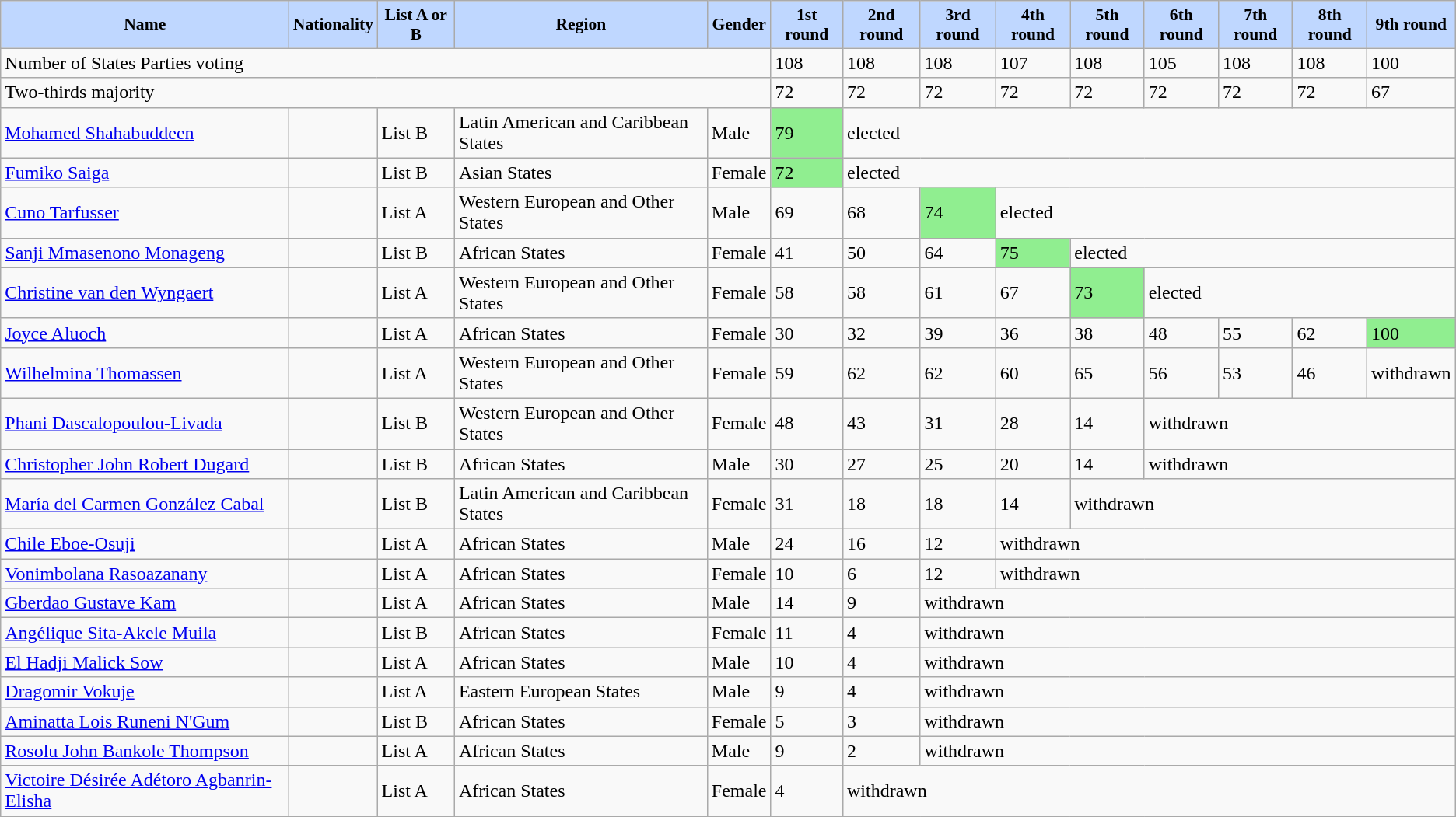<table class="wikitable">
<tr bgcolor=#BFD7FF align="center" style="font-size:90%;">
<td><strong>Name</strong></td>
<td><strong>Nationality</strong></td>
<td><strong>List A or B</strong></td>
<td><strong>Region</strong></td>
<td><strong>Gender</strong></td>
<td><strong>1st round</strong></td>
<td><strong>2nd round</strong></td>
<td><strong>3rd round</strong></td>
<td><strong>4th round</strong></td>
<td><strong>5th round</strong></td>
<td><strong>6th round</strong></td>
<td><strong>7th round</strong></td>
<td><strong>8th round</strong></td>
<td><strong>9th round</strong></td>
</tr>
<tr>
<td colspan=5>Number of States Parties voting</td>
<td>108</td>
<td>108</td>
<td>108</td>
<td>107</td>
<td>108</td>
<td>105</td>
<td>108</td>
<td>108</td>
<td>100</td>
</tr>
<tr>
<td colspan=5>Two-thirds majority</td>
<td>72</td>
<td>72</td>
<td>72</td>
<td>72</td>
<td>72</td>
<td>72</td>
<td>72</td>
<td>72</td>
<td>67</td>
</tr>
<tr>
<td><a href='#'>Mohamed Shahabuddeen</a></td>
<td></td>
<td>List B</td>
<td>Latin American and Caribbean States</td>
<td>Male</td>
<td bgcolor=lightgreen>79</td>
<td colspan=8>elected</td>
</tr>
<tr>
<td><a href='#'>Fumiko Saiga</a></td>
<td></td>
<td>List B</td>
<td>Asian States</td>
<td>Female</td>
<td bgcolor=lightgreen>72</td>
<td colspan=8>elected</td>
</tr>
<tr>
<td><a href='#'>Cuno Tarfusser</a></td>
<td></td>
<td>List A</td>
<td>Western European and Other States</td>
<td>Male</td>
<td>69</td>
<td>68</td>
<td bgcolor=lightgreen>74</td>
<td colspan=6>elected</td>
</tr>
<tr>
<td><a href='#'>Sanji Mmasenono Monageng</a></td>
<td></td>
<td>List B</td>
<td>African States</td>
<td>Female</td>
<td>41</td>
<td>50</td>
<td>64</td>
<td bgcolor=lightgreen>75</td>
<td colspan=5>elected</td>
</tr>
<tr>
<td><a href='#'>Christine van den Wyngaert</a></td>
<td></td>
<td>List A</td>
<td>Western European and Other States</td>
<td>Female</td>
<td>58</td>
<td>58</td>
<td>61</td>
<td>67</td>
<td bgcolor=lightgreen>73</td>
<td colspan=4>elected</td>
</tr>
<tr>
<td><a href='#'>Joyce Aluoch</a></td>
<td></td>
<td>List A</td>
<td>African States</td>
<td>Female</td>
<td>30</td>
<td>32</td>
<td>39</td>
<td>36</td>
<td>38</td>
<td>48</td>
<td>55</td>
<td>62</td>
<td bgcolor=lightgreen>100</td>
</tr>
<tr>
<td><a href='#'>Wilhelmina Thomassen</a></td>
<td></td>
<td>List A</td>
<td>Western European and Other States</td>
<td>Female</td>
<td>59</td>
<td>62</td>
<td>62</td>
<td>60</td>
<td>65</td>
<td>56</td>
<td>53</td>
<td>46</td>
<td>withdrawn</td>
</tr>
<tr>
<td><a href='#'>Phani Dascalopoulou-Livada</a></td>
<td></td>
<td>List B</td>
<td>Western European and Other States</td>
<td>Female</td>
<td>48</td>
<td>43</td>
<td>31</td>
<td>28</td>
<td>14</td>
<td colspan=4>withdrawn</td>
</tr>
<tr>
<td><a href='#'>Christopher John Robert Dugard</a></td>
<td></td>
<td>List B</td>
<td>African States</td>
<td>Male</td>
<td>30</td>
<td>27</td>
<td>25</td>
<td>20</td>
<td>14</td>
<td colspan=4>withdrawn</td>
</tr>
<tr>
<td><a href='#'>María del Carmen González Cabal</a></td>
<td></td>
<td>List B</td>
<td>Latin American and Caribbean States</td>
<td>Female</td>
<td>31</td>
<td>18</td>
<td>18</td>
<td>14</td>
<td colspan=5>withdrawn</td>
</tr>
<tr>
<td><a href='#'>Chile Eboe-Osuji</a></td>
<td></td>
<td>List A</td>
<td>African States</td>
<td>Male</td>
<td>24</td>
<td>16</td>
<td>12</td>
<td colspan=6>withdrawn</td>
</tr>
<tr>
<td><a href='#'>Vonimbolana Rasoazanany</a></td>
<td></td>
<td>List A</td>
<td>African States</td>
<td>Female</td>
<td>10</td>
<td>6</td>
<td>12</td>
<td colspan=6>withdrawn</td>
</tr>
<tr>
<td><a href='#'>Gberdao Gustave Kam</a></td>
<td></td>
<td>List A</td>
<td>African States</td>
<td>Male</td>
<td>14</td>
<td>9</td>
<td colspan=7>withdrawn</td>
</tr>
<tr>
<td><a href='#'>Angélique Sita-Akele Muila</a></td>
<td></td>
<td>List B</td>
<td>African States</td>
<td>Female</td>
<td>11</td>
<td>4</td>
<td colspan=7>withdrawn</td>
</tr>
<tr>
<td><a href='#'>El Hadji Malick Sow</a></td>
<td></td>
<td>List A</td>
<td>African States</td>
<td>Male</td>
<td>10</td>
<td>4</td>
<td colspan=7>withdrawn</td>
</tr>
<tr>
<td><a href='#'>Dragomir Vokuje</a></td>
<td></td>
<td>List A</td>
<td>Eastern European States</td>
<td>Male</td>
<td>9</td>
<td>4</td>
<td colspan=7>withdrawn</td>
</tr>
<tr>
<td><a href='#'>Aminatta Lois Runeni N'Gum</a></td>
<td></td>
<td>List B</td>
<td>African States</td>
<td>Female</td>
<td>5</td>
<td>3</td>
<td colspan=7>withdrawn</td>
</tr>
<tr>
<td><a href='#'>Rosolu John Bankole Thompson</a></td>
<td></td>
<td>List A</td>
<td>African States</td>
<td>Male</td>
<td>9</td>
<td>2</td>
<td colspan=7>withdrawn</td>
</tr>
<tr>
<td><a href='#'>Victoire Désirée Adétoro Agbanrin-Elisha</a></td>
<td></td>
<td>List A</td>
<td>African States</td>
<td>Female</td>
<td>4</td>
<td colspan=8>withdrawn</td>
</tr>
<tr>
</tr>
</table>
